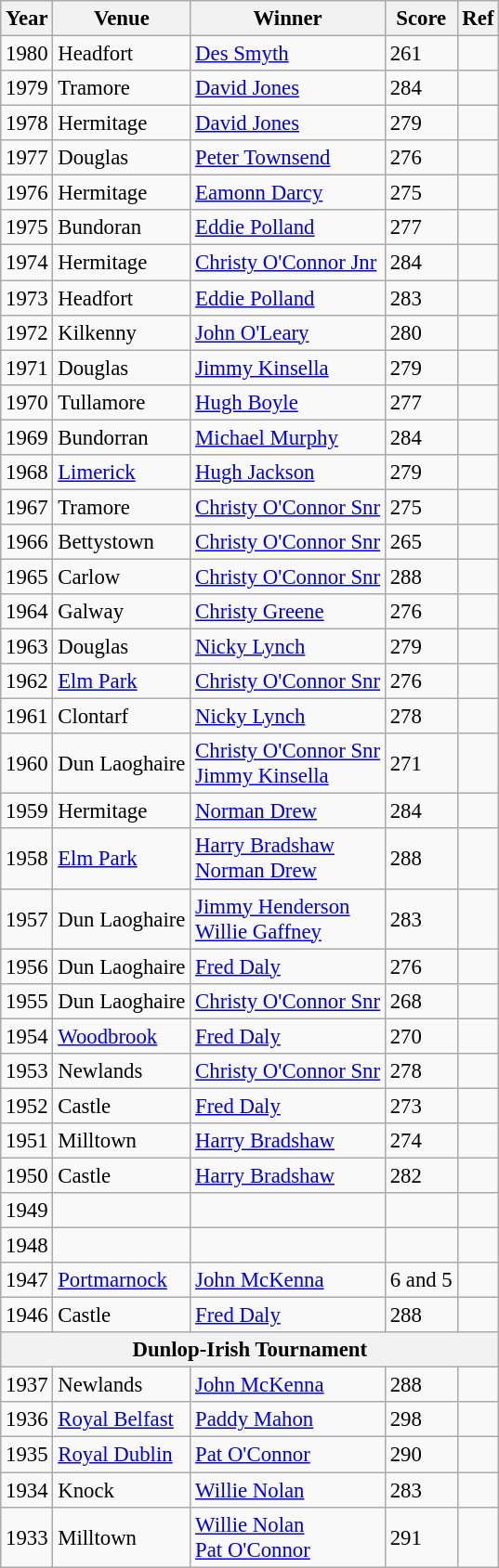<table class="wikitable" style="font-size:95%">
<tr>
<th>Year</th>
<th>Venue</th>
<th>Winner</th>
<th>Score</th>
<th>Ref</th>
</tr>
<tr>
<td>1980</td>
<td>Headfort</td>
<td> <a href='#'>Des Smyth</a></td>
<td>261</td>
<td></td>
</tr>
<tr>
<td>1979</td>
<td>Tramore</td>
<td> <a href='#'>David Jones</a></td>
<td>284</td>
<td></td>
</tr>
<tr>
<td>1978</td>
<td>Hermitage</td>
<td> <a href='#'>David Jones</a></td>
<td>279</td>
<td></td>
</tr>
<tr>
<td>1977</td>
<td>Douglas</td>
<td> <a href='#'>Peter Townsend</a></td>
<td>276</td>
<td></td>
</tr>
<tr>
<td>1976</td>
<td>Hermitage</td>
<td> <a href='#'>Eamonn Darcy</a></td>
<td>275</td>
<td></td>
</tr>
<tr>
<td>1975</td>
<td>Bundoran</td>
<td> <a href='#'>Eddie Polland</a></td>
<td>277</td>
<td></td>
</tr>
<tr>
<td>1974</td>
<td>Hermitage</td>
<td> <a href='#'>Christy O'Connor Jnr</a></td>
<td>284</td>
<td></td>
</tr>
<tr>
<td>1973</td>
<td>Headfort</td>
<td> <a href='#'>Eddie Polland</a></td>
<td>283</td>
<td></td>
</tr>
<tr>
<td>1972</td>
<td>Kilkenny</td>
<td> <a href='#'>John O'Leary</a></td>
<td>280</td>
<td></td>
</tr>
<tr>
<td>1971</td>
<td>Douglas</td>
<td> <a href='#'>Jimmy Kinsella</a></td>
<td>279</td>
<td></td>
</tr>
<tr>
<td>1970</td>
<td>Tullamore</td>
<td> <a href='#'>Hugh Boyle</a></td>
<td>277</td>
<td></td>
</tr>
<tr>
<td>1969</td>
<td>Bundorran</td>
<td> <a href='#'>Michael Murphy</a></td>
<td>284</td>
<td></td>
</tr>
<tr>
<td>1968</td>
<td><a href='#'>Limerick</a></td>
<td> <a href='#'>Hugh Jackson</a></td>
<td>279</td>
<td></td>
</tr>
<tr>
<td>1967</td>
<td>Tramore</td>
<td> <a href='#'>Christy O'Connor Snr</a></td>
<td>275</td>
<td></td>
</tr>
<tr>
<td>1966</td>
<td>Bettystown</td>
<td> <a href='#'>Christy O'Connor Snr</a></td>
<td>265</td>
<td></td>
</tr>
<tr>
<td>1965</td>
<td>Carlow</td>
<td> <a href='#'>Christy O'Connor Snr</a></td>
<td>288</td>
<td></td>
</tr>
<tr>
<td>1964</td>
<td>Galway</td>
<td> <a href='#'>Christy Greene</a></td>
<td>276</td>
<td></td>
</tr>
<tr>
<td>1963</td>
<td>Douglas</td>
<td> <a href='#'>Nicky Lynch</a></td>
<td>279</td>
<td></td>
</tr>
<tr>
<td>1962</td>
<td><a href='#'>Elm Park</a></td>
<td> <a href='#'>Christy O'Connor Snr</a></td>
<td>276</td>
<td></td>
</tr>
<tr>
<td>1961</td>
<td>Clontarf</td>
<td> <a href='#'>Nicky Lynch</a></td>
<td>278</td>
<td></td>
</tr>
<tr>
<td>1960</td>
<td>Dun Laoghaire</td>
<td> <a href='#'>Christy O'Connor Snr</a><br> <a href='#'>Jimmy Kinsella</a></td>
<td>271</td>
<td></td>
</tr>
<tr>
<td>1959</td>
<td>Hermitage</td>
<td> <a href='#'>Norman Drew</a></td>
<td>284</td>
<td></td>
</tr>
<tr>
<td>1958</td>
<td><a href='#'>Elm Park</a></td>
<td> <a href='#'>Harry Bradshaw</a><br> <a href='#'>Norman Drew</a></td>
<td>288</td>
<td></td>
</tr>
<tr>
<td>1957</td>
<td>Dun Laoghaire</td>
<td> <a href='#'>Jimmy Henderson</a><br> <a href='#'>Willie Gaffney</a></td>
<td>283</td>
<td></td>
</tr>
<tr>
<td>1956</td>
<td>Dun Laoghaire</td>
<td> <a href='#'>Fred Daly</a></td>
<td>276</td>
<td></td>
</tr>
<tr>
<td>1955</td>
<td>Dun Laoghaire</td>
<td> <a href='#'>Christy O'Connor Snr</a></td>
<td>268</td>
<td></td>
</tr>
<tr>
<td>1954</td>
<td><a href='#'>Woodbrook</a></td>
<td> <a href='#'>Fred Daly</a></td>
<td>270</td>
<td></td>
</tr>
<tr>
<td>1953</td>
<td>Newlands</td>
<td> <a href='#'>Christy O'Connor Snr</a></td>
<td>278</td>
<td></td>
</tr>
<tr>
<td>1952</td>
<td>Castle</td>
<td> <a href='#'>Fred Daly</a></td>
<td>273</td>
<td></td>
</tr>
<tr>
<td>1951</td>
<td>Milltown</td>
<td> <a href='#'>Harry Bradshaw</a></td>
<td>274</td>
<td></td>
</tr>
<tr>
<td>1950</td>
<td>Castle</td>
<td> <a href='#'>Harry Bradshaw</a></td>
<td>282</td>
<td></td>
</tr>
<tr>
<td>1949</td>
<td></td>
<td></td>
<td></td>
<td></td>
</tr>
<tr>
<td>1948</td>
<td></td>
<td></td>
<td></td>
<td></td>
</tr>
<tr>
<td>1947</td>
<td><a href='#'>Portmarnock</a></td>
<td> <a href='#'>John McKenna</a></td>
<td>6 and 5</td>
<td></td>
</tr>
<tr>
<td>1946</td>
<td>Castle</td>
<td> <a href='#'>Fred Daly</a></td>
<td>288</td>
<td></td>
</tr>
<tr>
<th colspan=5>Dunlop-Irish Tournament</th>
</tr>
<tr>
<td>1937</td>
<td>Newlands</td>
<td> <a href='#'>John McKenna</a></td>
<td>288</td>
<td></td>
</tr>
<tr>
<td>1936</td>
<td><a href='#'>Royal Belfast</a></td>
<td> <a href='#'>Paddy Mahon</a></td>
<td>298</td>
<td></td>
</tr>
<tr>
<td>1935</td>
<td><a href='#'>Royal Dublin</a></td>
<td> <a href='#'>Pat O'Connor</a></td>
<td>290</td>
<td></td>
</tr>
<tr>
<td>1934</td>
<td>Knock</td>
<td> <a href='#'>Willie Nolan</a></td>
<td>283</td>
<td></td>
</tr>
<tr>
<td>1933</td>
<td>Milltown</td>
<td> <a href='#'>Willie Nolan</a><br> <a href='#'>Pat O'Connor</a></td>
<td>291</td>
<td></td>
</tr>
</table>
